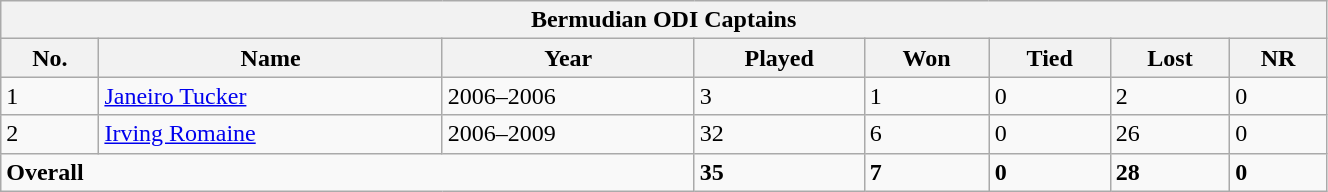<table class="wikitable" width="70%">
<tr>
<th bgcolor="#efefef" colspan=9>Bermudian ODI Captains</th>
</tr>
<tr bgcolor="#efefef">
<th>No.</th>
<th>Name</th>
<th>Year</th>
<th>Played</th>
<th>Won</th>
<th>Tied</th>
<th>Lost</th>
<th>NR</th>
</tr>
<tr>
<td>1</td>
<td><a href='#'>Janeiro Tucker</a></td>
<td>2006–2006</td>
<td>3</td>
<td>1</td>
<td>0</td>
<td>2</td>
<td>0</td>
</tr>
<tr>
<td>2</td>
<td><a href='#'>Irving Romaine</a></td>
<td>2006–2009</td>
<td>32</td>
<td>6</td>
<td>0</td>
<td>26</td>
<td>0</td>
</tr>
<tr>
<td colspan=3><strong>Overall</strong></td>
<td><strong>35</strong></td>
<td><strong>7</strong></td>
<td><strong>0</strong></td>
<td><strong>28</strong></td>
<td><strong>0</strong></td>
</tr>
</table>
